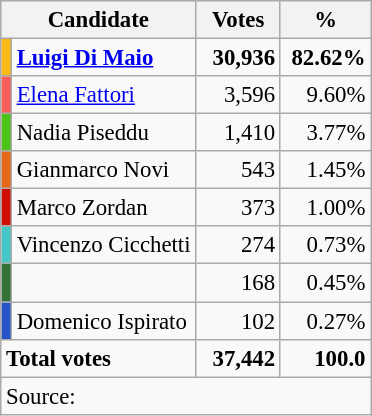<table class="wikitable" style="font-size:95%">
<tr bgcolor="#E9E9E9">
<th rowspan="1" colspan="2">Candidate</th>
<th rowspan="1" colspan="1">Votes</th>
<th rowspan="1" colspan="1">%</th>
</tr>
<tr>
<td style="color:inherit;background:#FBB917"></td>
<td align="left"><strong><a href='#'>Luigi Di Maio</a></strong></td>
<td align="right">  <strong>30,936</strong></td>
<td align="right"> <strong>82.62%</strong></td>
</tr>
<tr>
<td style="color:inherit;background:#F75D59;"></td>
<td><a href='#'>Elena Fattori</a></td>
<td align="right">  3,596</td>
<td align="right">  9.60%</td>
</tr>
<tr>
<td style="color:inherit;background:#4CC417;"></td>
<td>Nadia Piseddu</td>
<td align="right">  1,410</td>
<td align="right">  3.77%</td>
</tr>
<tr>
<td style="color:inherit;background:#E56717;"></td>
<td>Gianmarco Novi</td>
<td align="right">  543</td>
<td align="right">  1.45%</td>
</tr>
<tr>
<td style="color:inherit;background:#D00E03;"></td>
<td>Marco Zordan</td>
<td align="right">  373</td>
<td align="right">  1.00%</td>
</tr>
<tr>
<td style="color:inherit;background:#46C7C7;"></td>
<td>Vincenzo Cicchetti</td>
<td align="right">  274</td>
<td align="right">  0.73%</td>
</tr>
<tr>
<td style="color:inherit;background:#347235;"></td>
<td></td>
<td align="right">  168</td>
<td align="right">  0.45%</td>
</tr>
<tr>
<td style="color:inherit;background:#2554C7;"></td>
<td>Domenico Ispirato</td>
<td align="right">  102</td>
<td align="right">  0.27%</td>
</tr>
<tr>
<td colspan="2" align="left"><strong>Total votes</strong></td>
<td align="right"> <strong>37,442</strong></td>
<td align="right"><strong>100.0</strong></td>
</tr>
<tr>
<td colspan="5">Source: </td>
</tr>
</table>
